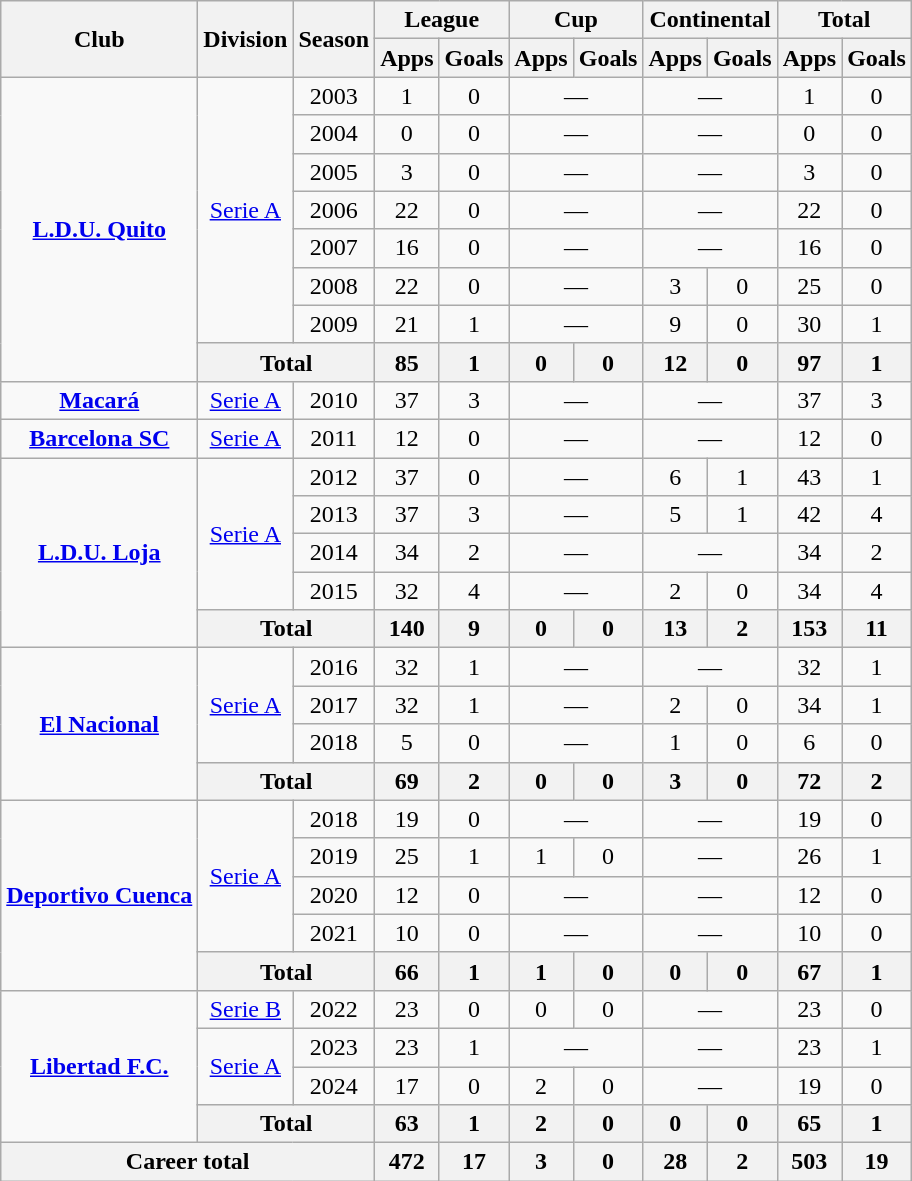<table class="wikitable center" style="text-align:center">
<tr>
<th rowspan="2">Club</th>
<th rowspan="2">Division</th>
<th rowspan="2">Season</th>
<th colspan="2">League</th>
<th colspan="2">Cup</th>
<th colspan="2">Continental</th>
<th colspan="2">Total</th>
</tr>
<tr>
<th>Apps</th>
<th>Goals</th>
<th>Apps</th>
<th>Goals</th>
<th>Apps</th>
<th>Goals</th>
<th>Apps</th>
<th>Goals</th>
</tr>
<tr>
<td rowspan="8"><strong><a href='#'>L.D.U. Quito</a></strong></td>
<td rowspan="7"><a href='#'>Serie A</a></td>
<td>2003</td>
<td>1</td>
<td>0</td>
<td colspan="2">—</td>
<td colspan="2">—</td>
<td>1</td>
<td>0</td>
</tr>
<tr>
<td>2004</td>
<td>0</td>
<td>0</td>
<td colspan="2">—</td>
<td colspan="2">—</td>
<td>0</td>
<td>0</td>
</tr>
<tr>
<td>2005</td>
<td>3</td>
<td>0</td>
<td colspan="2">—</td>
<td colspan="2">—</td>
<td>3</td>
<td>0</td>
</tr>
<tr>
<td>2006</td>
<td>22</td>
<td>0</td>
<td colspan="2">—</td>
<td colspan="2">—</td>
<td>22</td>
<td>0</td>
</tr>
<tr>
<td>2007</td>
<td>16</td>
<td>0</td>
<td colspan="2">—</td>
<td colspan="2">—</td>
<td>16</td>
<td>0</td>
</tr>
<tr>
<td>2008</td>
<td>22</td>
<td>0</td>
<td colspan="2">—</td>
<td>3</td>
<td>0</td>
<td>25</td>
<td>0</td>
</tr>
<tr>
<td>2009</td>
<td>21</td>
<td>1</td>
<td colspan="2">—</td>
<td>9</td>
<td>0</td>
<td>30</td>
<td>1</td>
</tr>
<tr>
<th colspan="2">Total</th>
<th>85</th>
<th>1</th>
<th>0</th>
<th>0</th>
<th>12</th>
<th>0</th>
<th>97</th>
<th>1</th>
</tr>
<tr>
<td><strong><a href='#'>Macará</a></strong></td>
<td><a href='#'>Serie A</a></td>
<td>2010</td>
<td>37</td>
<td>3</td>
<td colspan="2">—</td>
<td colspan="2">—</td>
<td>37</td>
<td>3</td>
</tr>
<tr>
<td><strong><a href='#'>Barcelona SC</a></strong></td>
<td><a href='#'>Serie A</a></td>
<td>2011</td>
<td>12</td>
<td>0</td>
<td colspan="2">—</td>
<td colspan="2">—</td>
<td>12</td>
<td>0</td>
</tr>
<tr>
<td rowspan="5"><strong><a href='#'>L.D.U. Loja</a></strong></td>
<td rowspan="4"><a href='#'>Serie A</a></td>
<td>2012</td>
<td>37</td>
<td>0</td>
<td colspan="2">—</td>
<td>6</td>
<td>1</td>
<td>43</td>
<td>1</td>
</tr>
<tr>
<td>2013</td>
<td>37</td>
<td>3</td>
<td colspan="2">—</td>
<td>5</td>
<td>1</td>
<td>42</td>
<td>4</td>
</tr>
<tr>
<td>2014</td>
<td>34</td>
<td>2</td>
<td colspan="2">—</td>
<td colspan="2">—</td>
<td>34</td>
<td>2</td>
</tr>
<tr>
<td>2015</td>
<td>32</td>
<td>4</td>
<td colspan="2">—</td>
<td>2</td>
<td>0</td>
<td>34</td>
<td>4</td>
</tr>
<tr>
<th colspan="2">Total</th>
<th>140</th>
<th>9</th>
<th>0</th>
<th>0</th>
<th>13</th>
<th>2</th>
<th>153</th>
<th>11</th>
</tr>
<tr>
<td rowspan="4"><strong><a href='#'>El Nacional</a></strong></td>
<td rowspan="3"><a href='#'>Serie A</a></td>
<td>2016</td>
<td>32</td>
<td>1</td>
<td colspan="2">—</td>
<td colspan="2">—</td>
<td>32</td>
<td>1</td>
</tr>
<tr>
<td>2017</td>
<td>32</td>
<td>1</td>
<td colspan="2">—</td>
<td>2</td>
<td>0</td>
<td>34</td>
<td>1</td>
</tr>
<tr>
<td>2018</td>
<td>5</td>
<td>0</td>
<td colspan="2">—</td>
<td>1</td>
<td>0</td>
<td>6</td>
<td>0</td>
</tr>
<tr>
<th colspan="2">Total</th>
<th>69</th>
<th>2</th>
<th>0</th>
<th>0</th>
<th>3</th>
<th>0</th>
<th>72</th>
<th>2</th>
</tr>
<tr>
<td rowspan="5"><strong><a href='#'>Deportivo Cuenca</a></strong></td>
<td rowspan="4"><a href='#'>Serie A</a></td>
<td>2018</td>
<td>19</td>
<td>0</td>
<td colspan="2">—</td>
<td colspan="2">—</td>
<td>19</td>
<td>0</td>
</tr>
<tr>
<td>2019</td>
<td>25</td>
<td>1</td>
<td>1</td>
<td>0</td>
<td colspan="2">—</td>
<td>26</td>
<td>1</td>
</tr>
<tr>
<td>2020</td>
<td>12</td>
<td>0</td>
<td colspan="2">—</td>
<td colspan="2">—</td>
<td>12</td>
<td>0</td>
</tr>
<tr>
<td>2021</td>
<td>10</td>
<td>0</td>
<td colspan="2">—</td>
<td colspan="2">—</td>
<td>10</td>
<td>0</td>
</tr>
<tr>
<th colspan="2">Total</th>
<th>66</th>
<th>1</th>
<th>1</th>
<th>0</th>
<th>0</th>
<th>0</th>
<th>67</th>
<th>1</th>
</tr>
<tr>
<td rowspan="4"><strong><a href='#'>Libertad F.C.</a></strong></td>
<td><a href='#'>Serie B</a></td>
<td>2022</td>
<td>23</td>
<td>0</td>
<td>0</td>
<td>0</td>
<td colspan="2">—</td>
<td>23</td>
<td>0</td>
</tr>
<tr>
<td rowspan="2"><a href='#'>Serie A</a></td>
<td>2023</td>
<td>23</td>
<td>1</td>
<td colspan="2">—</td>
<td colspan="2">—</td>
<td>23</td>
<td>1</td>
</tr>
<tr>
<td>2024</td>
<td>17</td>
<td>0</td>
<td>2</td>
<td>0</td>
<td colspan="2">—</td>
<td>19</td>
<td>0</td>
</tr>
<tr>
<th colspan="2">Total</th>
<th>63</th>
<th>1</th>
<th>2</th>
<th>0</th>
<th>0</th>
<th>0</th>
<th>65</th>
<th>1</th>
</tr>
<tr>
<th colspan="3">Career total</th>
<th>472</th>
<th>17</th>
<th>3</th>
<th>0</th>
<th>28</th>
<th>2</th>
<th>503</th>
<th>19</th>
</tr>
</table>
